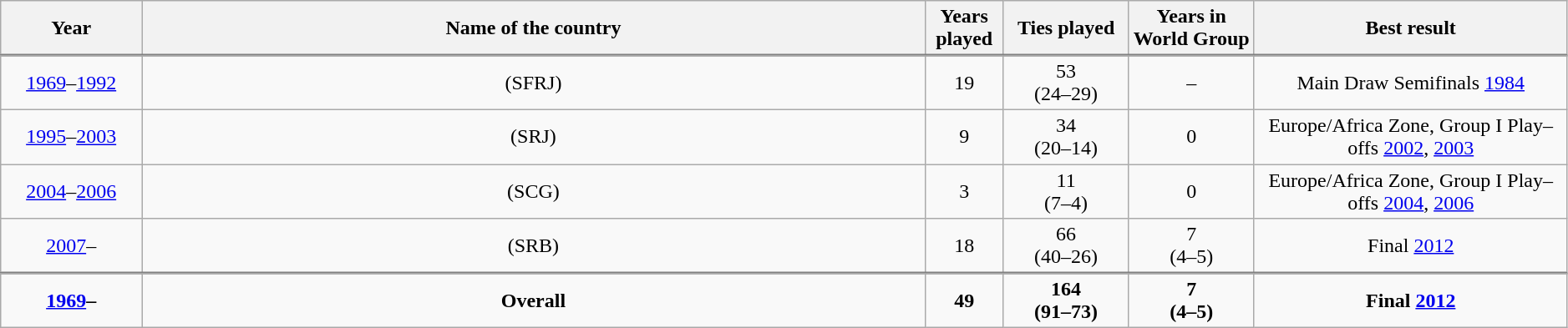<table width=99% class="wikitable" style="text-align: center">
<tr>
<th width=9%>Year</th>
<th width=50%>Name of the country</th>
<th width=5%>Years played</th>
<th width=8%>Ties played</th>
<th width=8%>Years in World Group</th>
<th width=20%>Best result</th>
</tr>
<tr style="border-top:2px solid gray;">
</tr>
<tr>
<td><a href='#'>1969</a>–<a href='#'>1992</a></td>
<td> (SFRJ)</td>
<td>19</td>
<td>53<br>(24–29)</td>
<td>–</td>
<td>Main Draw Semifinals <a href='#'>1984</a></td>
</tr>
<tr>
<td><a href='#'>1995</a>–<a href='#'>2003</a></td>
<td> (SRJ)</td>
<td>9</td>
<td>34<br>(20–14)</td>
<td>0</td>
<td>Europe/Africa Zone, Group I Play–offs <a href='#'>2002</a>, <a href='#'>2003</a></td>
</tr>
<tr>
<td><a href='#'>2004</a>–<a href='#'>2006</a></td>
<td> (SCG)</td>
<td>3</td>
<td>11<br>(7–4)</td>
<td>0</td>
<td>Europe/Africa Zone, Group I Play–offs <a href='#'>2004</a>, <a href='#'>2006</a></td>
</tr>
<tr>
<td><a href='#'>2007</a>–</td>
<td> (SRB)</td>
<td>18</td>
<td>66<br>(40–26)</td>
<td>7<br>(4–5)</td>
<td>Final <a href='#'>2012</a></td>
</tr>
<tr style="border-top:2px solid gray;">
</tr>
<tr>
<td><strong><a href='#'>1969</a>–</strong></td>
<td><strong>Overall</strong></td>
<td><strong>49</strong></td>
<td><strong>164<br>(91–73)</strong></td>
<td><strong>7<br>(4–5)</strong></td>
<td><strong>Final <a href='#'>2012</a></strong></td>
</tr>
</table>
